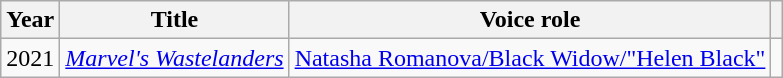<table class="wikitable unsortable">
<tr>
<th>Year</th>
<th>Title</th>
<th>Voice role</th>
<th scope="col" class="unsortable"></th>
</tr>
<tr>
<td>2021</td>
<td><em><a href='#'>Marvel's Wastelanders</a></em></td>
<td><a href='#'>Natasha Romanova/Black Widow/"Helen Black"</a></td>
<td></td>
</tr>
</table>
